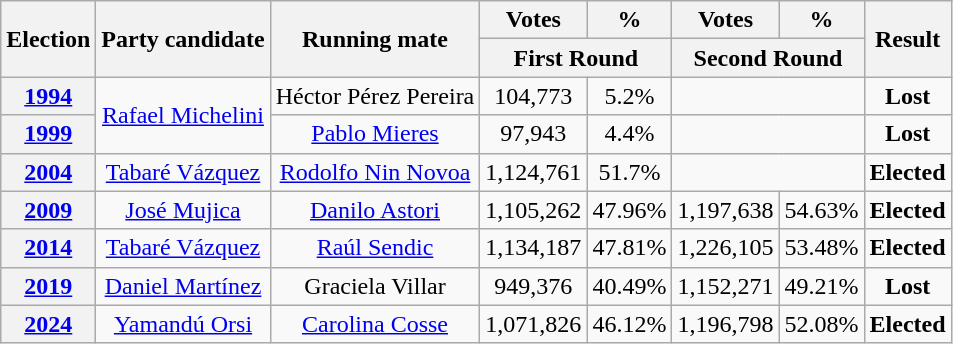<table class="wikitable" style="text-align:center">
<tr>
<th rowspan="2">Election</th>
<th rowspan="2">Party candidate</th>
<th rowspan="2">Running mate</th>
<th>Votes</th>
<th>%</th>
<th>Votes</th>
<th>%</th>
<th rowspan="2">Result</th>
</tr>
<tr>
<th colspan="2">First Round</th>
<th colspan="2">Second Round</th>
</tr>
<tr>
<th><a href='#'>1994</a></th>
<td rowspan="2"><a href='#'>Rafael Michelini</a></td>
<td>Héctor Pérez Pereira</td>
<td>104,773</td>
<td>5.2%</td>
<td colspan="2"></td>
<td><strong>Lost</strong> </td>
</tr>
<tr>
<th><a href='#'>1999</a></th>
<td><a href='#'>Pablo Mieres</a></td>
<td>97,943</td>
<td>4.4%</td>
<td colspan="2"></td>
<td><strong>Lost</strong> </td>
</tr>
<tr>
<th><a href='#'>2004</a></th>
<td><a href='#'>Tabaré Vázquez</a></td>
<td><a href='#'>Rodolfo Nin Novoa</a></td>
<td>1,124,761</td>
<td>51.7%</td>
<td colspan="2"></td>
<td><strong>Elected</strong> </td>
</tr>
<tr>
<th><a href='#'>2009</a></th>
<td><a href='#'>José Mujica</a></td>
<td><a href='#'>Danilo Astori</a></td>
<td>1,105,262</td>
<td>47.96%</td>
<td>1,197,638</td>
<td>54.63%</td>
<td><strong>Elected</strong> </td>
</tr>
<tr>
<th><a href='#'>2014</a></th>
<td><a href='#'>Tabaré Vázquez</a></td>
<td><a href='#'>Raúl Sendic</a></td>
<td>1,134,187</td>
<td>47.81%</td>
<td>1,226,105</td>
<td>53.48%</td>
<td><strong>Elected</strong> </td>
</tr>
<tr>
<th><a href='#'>2019</a></th>
<td><a href='#'>Daniel Martínez</a></td>
<td>Graciela Villar</td>
<td>949,376</td>
<td>40.49%</td>
<td>1,152,271</td>
<td>49.21%</td>
<td><strong>Lost</strong> </td>
</tr>
<tr>
<th><a href='#'>2024</a></th>
<td><a href='#'>Yamandú Orsi</a></td>
<td><a href='#'>Carolina Cosse</a></td>
<td>1,071,826</td>
<td>46.12%</td>
<td>1,196,798</td>
<td>52.08%</td>
<td><strong>Elected</strong> </td>
</tr>
</table>
